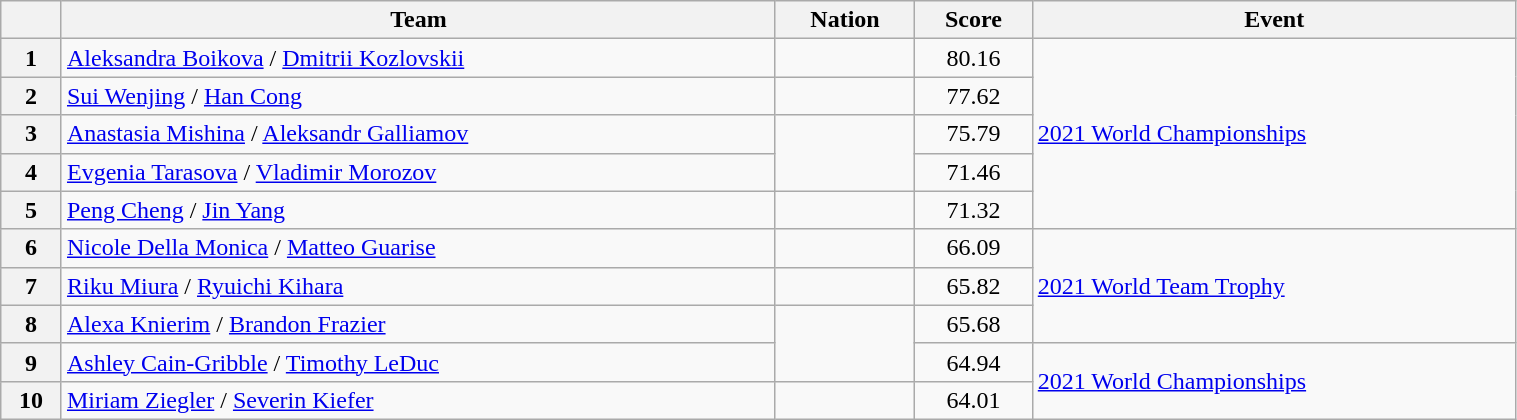<table class="wikitable sortable" style="text-align:left; width:80%">
<tr>
<th scope="col"></th>
<th scope="col">Team</th>
<th scope="col">Nation</th>
<th scope="col">Score</th>
<th scope="col">Event</th>
</tr>
<tr>
<th scope="row">1</th>
<td><a href='#'>Aleksandra Boikova</a> / <a href='#'>Dmitrii Kozlovskii</a></td>
<td></td>
<td style="text-align:center;">80.16</td>
<td rowspan="5"><a href='#'>2021 World Championships</a></td>
</tr>
<tr>
<th scope="row">2</th>
<td><a href='#'>Sui Wenjing</a> / <a href='#'>Han Cong</a></td>
<td></td>
<td style="text-align:center;">77.62</td>
</tr>
<tr>
<th scope="row">3</th>
<td><a href='#'>Anastasia Mishina</a> / <a href='#'>Aleksandr Galliamov</a></td>
<td rowspan="2"></td>
<td style="text-align:center;">75.79</td>
</tr>
<tr>
<th scope="row">4</th>
<td><a href='#'>Evgenia Tarasova</a> / <a href='#'>Vladimir Morozov</a></td>
<td style="text-align:center;">71.46</td>
</tr>
<tr>
<th scope="row">5</th>
<td><a href='#'>Peng Cheng</a> / <a href='#'>Jin Yang</a></td>
<td></td>
<td style="text-align:center;">71.32</td>
</tr>
<tr>
<th scope="row">6</th>
<td><a href='#'>Nicole Della Monica</a> / <a href='#'>Matteo Guarise</a></td>
<td></td>
<td style="text-align:center;">66.09</td>
<td rowspan="3"><a href='#'>2021 World Team Trophy</a></td>
</tr>
<tr>
<th scope="row">7</th>
<td><a href='#'>Riku Miura</a> / <a href='#'>Ryuichi Kihara</a></td>
<td></td>
<td style="text-align:center;">65.82</td>
</tr>
<tr>
<th scope="row">8</th>
<td><a href='#'>Alexa Knierim</a> / <a href='#'>Brandon Frazier</a></td>
<td rowspan="2"></td>
<td style="text-align:center;">65.68</td>
</tr>
<tr>
<th scope="row">9</th>
<td><a href='#'>Ashley Cain-Gribble</a> / <a href='#'>Timothy LeDuc</a></td>
<td style="text-align:center;">64.94</td>
<td rowspan="2"><a href='#'>2021 World Championships</a></td>
</tr>
<tr>
<th scope="row">10</th>
<td><a href='#'>Miriam Ziegler</a> / <a href='#'>Severin Kiefer</a></td>
<td></td>
<td style="text-align:center;">64.01</td>
</tr>
</table>
